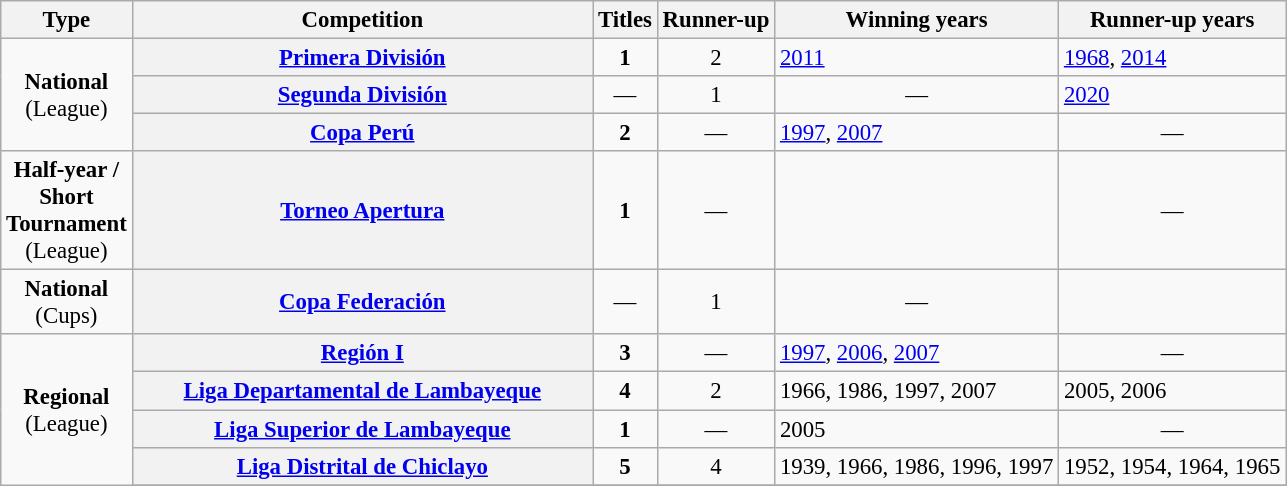<table class="wikitable plainrowheaders" style="font-size:95%; text-align:center;">
<tr>
<th>Type</th>
<th width=300px>Competition</th>
<th>Titles</th>
<th>Runner-up</th>
<th>Winning years</th>
<th>Runner-up years</th>
</tr>
<tr>
<td rowspan=3><strong>National</strong><br>(League)</td>
<th scope=col><a href='#'>Primera División</a></th>
<td><strong>1</strong></td>
<td>2</td>
<td align="left"><a href='#'>2011</a></td>
<td align="left"><a href='#'>1968</a>, <a href='#'>2014</a></td>
</tr>
<tr>
<th scope=col><a href='#'>Segunda División</a></th>
<td style="text-align:center;">—</td>
<td>1</td>
<td style="text-align:center;">—</td>
<td align="left"><a href='#'>2020</a></td>
</tr>
<tr>
<th scope=col><a href='#'>Copa Perú</a></th>
<td><strong>2</strong></td>
<td style="text-align:center;">—</td>
<td align="left"><a href='#'>1997</a>, <a href='#'>2007</a></td>
<td style="text-align:center;">—</td>
</tr>
<tr>
<td rowspan=1><strong>Half-year /<br>Short<br>Tournament</strong><br>(League)</td>
<th scope=col><a href='#'>Torneo Apertura</a></th>
<td><strong>1</strong></td>
<td style="text-align:center;">—</td>
<td></td>
<td style="text-align:center;">—</td>
</tr>
<tr>
<td rowspan="1"><strong>National</strong><br>(Cups)</td>
<th scope="col"><a href='#'>Copa Federación</a></th>
<td style="text-align:center;">—</td>
<td>1</td>
<td style="text-align:center;">—</td>
<td></td>
</tr>
<tr>
<td rowspan=8><strong>Regional</strong><br>(League)</td>
<th scope=col><a href='#'>Región I</a></th>
<td><strong>3</strong></td>
<td style="text-align:center;">—</td>
<td align="left"><a href='#'>1997</a>, <a href='#'>2006</a>, <a href='#'>2007</a></td>
<td style="text-align:center;">—</td>
</tr>
<tr>
<th scope=col><a href='#'>Liga Departamental de Lambayeque</a></th>
<td><strong>4</strong></td>
<td>2</td>
<td align="left">1966, 1986, 1997, 2007</td>
<td align="left">2005, 2006</td>
</tr>
<tr>
<th scope=col><a href='#'>Liga Superior de Lambayeque</a></th>
<td><strong>1</strong></td>
<td style="text-align:center;">—</td>
<td align="left">2005</td>
<td style="text-align:center;">—</td>
</tr>
<tr>
<th scope=col><a href='#'>Liga Distrital de Chiclayo</a></th>
<td><strong>5</strong></td>
<td>4</td>
<td align="left">1939, 1966, 1986, 1996, 1997</td>
<td align="left">1952, 1954, 1964, 1965</td>
</tr>
<tr>
</tr>
</table>
